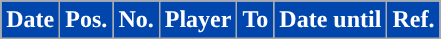<table class="wikitable plainrowheaders sortable">
<tr>
<th style="background:#0046AD; color:white; ">Date</th>
<th style="background:#0046AD; color:white; ">Pos.</th>
<th style="background:#0046AD; color:white; ">No.</th>
<th style="background:#0046AD; color:white; ">Player</th>
<th style="background:#0046AD; color:white; ">To</th>
<th style="background:#0046AD; color:white; ">Date until</th>
<th style="background:#0046AD; color:white; ">Ref.</th>
</tr>
</table>
